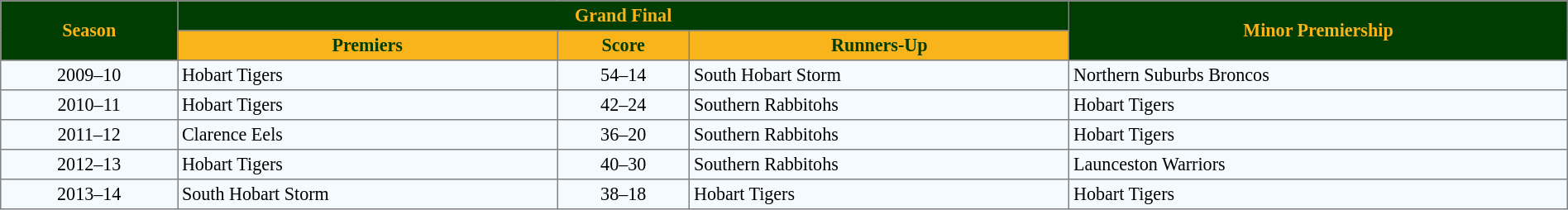<table border="1" cellpadding="3" cellspacing="0" style="border-collapse:collapse; font-size:92%; width:100%;">
<tr style="background:#003D01;">
<th rowspan=2 style="color:#F9B41B;">Season</th>
<th colspan=3 style="color:#F9B41B;">Grand Final</th>
<th rowspan=2 style="color:#F9B41B;">Minor Premiership</th>
</tr>
<tr style="background:#F9B41B;">
<th style="color:#003D01;" "width:21%;">Premiers</th>
<th style="color:#003D01;" "width:6%;">Score</th>
<th style="color:#003D01;" "width:21%;">Runners-Up</th>
</tr>
<tr align=center bgcolor=#F5FAFF>
<td>2009–10</td>
<td align=left> Hobart Tigers</td>
<td>54–14</td>
<td align=left> South Hobart Storm</td>
<td align=left> Northern Suburbs Broncos</td>
</tr>
<tr align=center bgcolor=#F5FAFF>
<td>2010–11</td>
<td align=left> Hobart Tigers</td>
<td>42–24</td>
<td align=left> Southern Rabbitohs</td>
<td align=left> Hobart Tigers</td>
</tr>
<tr align=center bgcolor=#F5FAFF>
<td>2011–12</td>
<td align=left> Clarence Eels</td>
<td>36–20</td>
<td align=left> Southern Rabbitohs</td>
<td align=left> Hobart Tigers</td>
</tr>
<tr align=center bgcolor=#F5FAFF>
<td>2012–13</td>
<td align=left> Hobart Tigers</td>
<td>40–30</td>
<td align=left> Southern Rabbitohs</td>
<td align=left> Launceston Warriors</td>
</tr>
<tr align=center bgcolor=#F5FAFF>
<td>2013–14</td>
<td align=left> South Hobart Storm</td>
<td>38–18</td>
<td align=left> Hobart Tigers</td>
<td align=left> Hobart Tigers</td>
</tr>
</table>
